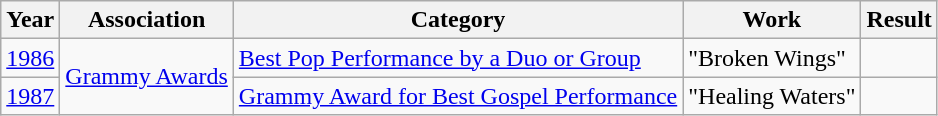<table class="wikitable">
<tr>
<th>Year</th>
<th>Association</th>
<th>Category</th>
<th>Work</th>
<th>Result</th>
</tr>
<tr>
<td><a href='#'>1986</a></td>
<td rowspan=2><a href='#'>Grammy Awards</a></td>
<td><a href='#'>Best Pop Performance by a Duo or Group</a></td>
<td>"Broken Wings"</td>
<td></td>
</tr>
<tr>
<td><a href='#'>1987</a></td>
<td><a href='#'>Grammy Award for Best Gospel Performance</a></td>
<td>"Healing Waters"</td>
<td></td>
</tr>
</table>
